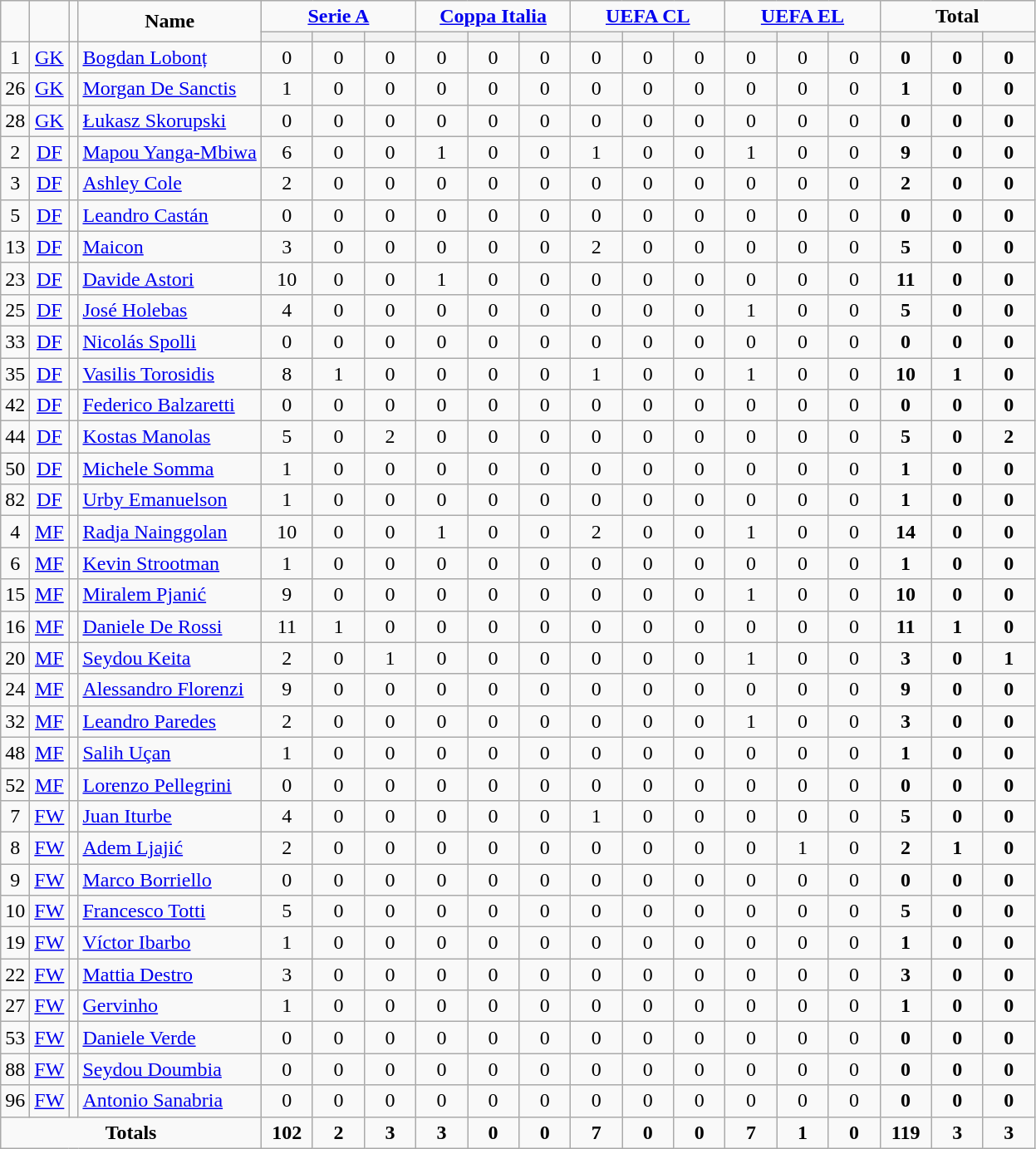<table class="wikitable" style="text-align:center">
<tr>
<td rowspan="2" !width=15><strong></strong></td>
<td rowspan="2" !width=15><strong></strong></td>
<td rowspan="2" !width=15><strong></strong></td>
<td rowspan="2" !width=120><strong>Name</strong></td>
<td colspan="3"><strong><a href='#'>Serie A</a></strong></td>
<td colspan="3"><strong><a href='#'>Coppa Italia</a></strong></td>
<td colspan="3"><strong><a href='#'>UEFA CL</a></strong></td>
<td colspan="3"><strong><a href='#'>UEFA EL</a></strong></td>
<td colspan="3"><strong>Total</strong></td>
</tr>
<tr>
<th width=34; background:#fe9;"></th>
<th width=34; background:#fe9;"></th>
<th width=34; background:#ff8888;"></th>
<th width=34; background:#fe9;"></th>
<th width=34; background:#fe9;"></th>
<th width=34; background:#ff8888;"></th>
<th width=34; background:#fe9;"></th>
<th width=34; background:#fe9;"></th>
<th width=34; background:#ff8888;"></th>
<th width=34; background:#fe9;"></th>
<th width=34; background:#fe9;"></th>
<th width=34; background:#ff8888;"></th>
<th width=34; background:#fe9;"></th>
<th width=34; background:#fe9;"></th>
<th width=34; background:#ff8888;"></th>
</tr>
<tr>
<td>1</td>
<td><a href='#'>GK</a></td>
<td></td>
<td align=left><a href='#'>Bogdan Lobonț</a></td>
<td>0</td>
<td>0</td>
<td>0</td>
<td>0</td>
<td>0</td>
<td>0</td>
<td>0</td>
<td>0</td>
<td>0</td>
<td>0</td>
<td>0</td>
<td>0</td>
<td><strong>0</strong></td>
<td><strong>0</strong></td>
<td><strong>0</strong></td>
</tr>
<tr>
<td>26</td>
<td><a href='#'>GK</a></td>
<td></td>
<td align=left><a href='#'>Morgan De Sanctis</a></td>
<td>1</td>
<td>0</td>
<td>0</td>
<td>0</td>
<td>0</td>
<td>0</td>
<td>0</td>
<td>0</td>
<td>0</td>
<td>0</td>
<td>0</td>
<td>0</td>
<td><strong>1</strong></td>
<td><strong>0</strong></td>
<td><strong>0</strong></td>
</tr>
<tr>
<td>28</td>
<td><a href='#'>GK</a></td>
<td></td>
<td align=left><a href='#'>Łukasz Skorupski</a></td>
<td>0</td>
<td>0</td>
<td>0</td>
<td>0</td>
<td>0</td>
<td>0</td>
<td>0</td>
<td>0</td>
<td>0</td>
<td>0</td>
<td>0</td>
<td>0</td>
<td><strong>0</strong></td>
<td><strong>0</strong></td>
<td><strong>0</strong></td>
</tr>
<tr>
<td>2</td>
<td><a href='#'>DF</a></td>
<td></td>
<td align=left><a href='#'>Mapou Yanga-Mbiwa</a></td>
<td>6</td>
<td>0</td>
<td>0</td>
<td>1</td>
<td>0</td>
<td>0</td>
<td>1</td>
<td>0</td>
<td>0</td>
<td>1</td>
<td>0</td>
<td>0</td>
<td><strong>9</strong></td>
<td><strong>0</strong></td>
<td><strong>0</strong></td>
</tr>
<tr>
<td>3</td>
<td><a href='#'>DF</a></td>
<td></td>
<td align=left><a href='#'>Ashley Cole</a></td>
<td>2</td>
<td>0</td>
<td>0</td>
<td>0</td>
<td>0</td>
<td>0</td>
<td>0</td>
<td>0</td>
<td>0</td>
<td>0</td>
<td>0</td>
<td>0</td>
<td><strong>2</strong></td>
<td><strong>0</strong></td>
<td><strong>0</strong></td>
</tr>
<tr>
<td>5</td>
<td><a href='#'>DF</a></td>
<td></td>
<td align=left><a href='#'>Leandro Castán</a></td>
<td>0</td>
<td>0</td>
<td>0</td>
<td>0</td>
<td>0</td>
<td>0</td>
<td>0</td>
<td>0</td>
<td>0</td>
<td>0</td>
<td>0</td>
<td>0</td>
<td><strong>0</strong></td>
<td><strong>0</strong></td>
<td><strong>0</strong></td>
</tr>
<tr>
<td>13</td>
<td><a href='#'>DF</a></td>
<td></td>
<td align=left><a href='#'>Maicon</a></td>
<td>3</td>
<td>0</td>
<td>0</td>
<td>0</td>
<td>0</td>
<td>0</td>
<td>2</td>
<td>0</td>
<td>0</td>
<td>0</td>
<td>0</td>
<td>0</td>
<td><strong>5</strong></td>
<td><strong>0</strong></td>
<td><strong>0</strong></td>
</tr>
<tr>
<td>23</td>
<td><a href='#'>DF</a></td>
<td></td>
<td align=left><a href='#'>Davide Astori</a></td>
<td>10</td>
<td>0</td>
<td>0</td>
<td>1</td>
<td>0</td>
<td>0</td>
<td>0</td>
<td>0</td>
<td>0</td>
<td>0</td>
<td>0</td>
<td>0</td>
<td><strong>11</strong></td>
<td><strong>0</strong></td>
<td><strong>0</strong></td>
</tr>
<tr>
<td>25</td>
<td><a href='#'>DF</a></td>
<td></td>
<td align=left><a href='#'>José Holebas</a></td>
<td>4</td>
<td>0</td>
<td>0</td>
<td>0</td>
<td>0</td>
<td>0</td>
<td>0</td>
<td>0</td>
<td>0</td>
<td>1</td>
<td>0</td>
<td>0</td>
<td><strong>5</strong></td>
<td><strong>0</strong></td>
<td><strong>0</strong></td>
</tr>
<tr>
<td>33</td>
<td><a href='#'>DF</a></td>
<td></td>
<td align=left><a href='#'>Nicolás Spolli</a></td>
<td>0</td>
<td>0</td>
<td>0</td>
<td>0</td>
<td>0</td>
<td>0</td>
<td>0</td>
<td>0</td>
<td>0</td>
<td>0</td>
<td>0</td>
<td>0</td>
<td><strong>0</strong></td>
<td><strong>0</strong></td>
<td><strong>0</strong></td>
</tr>
<tr>
<td>35</td>
<td><a href='#'>DF</a></td>
<td></td>
<td align=left><a href='#'>Vasilis Torosidis</a></td>
<td>8</td>
<td>1</td>
<td>0</td>
<td>0</td>
<td>0</td>
<td>0</td>
<td>1</td>
<td>0</td>
<td>0</td>
<td>1</td>
<td>0</td>
<td>0</td>
<td><strong>10</strong></td>
<td><strong>1</strong></td>
<td><strong>0</strong></td>
</tr>
<tr>
<td>42</td>
<td><a href='#'>DF</a></td>
<td></td>
<td align=left><a href='#'>Federico Balzaretti</a></td>
<td>0</td>
<td>0</td>
<td>0</td>
<td>0</td>
<td>0</td>
<td>0</td>
<td>0</td>
<td>0</td>
<td>0</td>
<td>0</td>
<td>0</td>
<td>0</td>
<td><strong>0</strong></td>
<td><strong>0</strong></td>
<td><strong>0</strong></td>
</tr>
<tr>
<td>44</td>
<td><a href='#'>DF</a></td>
<td></td>
<td align=left><a href='#'>Kostas Manolas</a></td>
<td>5</td>
<td>0</td>
<td>2</td>
<td>0</td>
<td>0</td>
<td>0</td>
<td>0</td>
<td>0</td>
<td>0</td>
<td>0</td>
<td>0</td>
<td>0</td>
<td><strong>5</strong></td>
<td><strong>0</strong></td>
<td><strong>2</strong></td>
</tr>
<tr>
<td>50</td>
<td><a href='#'>DF</a></td>
<td></td>
<td align=left><a href='#'>Michele Somma</a></td>
<td>1</td>
<td>0</td>
<td>0</td>
<td>0</td>
<td>0</td>
<td>0</td>
<td>0</td>
<td>0</td>
<td>0</td>
<td>0</td>
<td>0</td>
<td>0</td>
<td><strong>1</strong></td>
<td><strong>0</strong></td>
<td><strong>0</strong></td>
</tr>
<tr>
<td>82</td>
<td><a href='#'>DF</a></td>
<td></td>
<td align=left><a href='#'>Urby Emanuelson</a></td>
<td>1</td>
<td>0</td>
<td>0</td>
<td>0</td>
<td>0</td>
<td>0</td>
<td>0</td>
<td>0</td>
<td>0</td>
<td>0</td>
<td>0</td>
<td>0</td>
<td><strong>1</strong></td>
<td><strong>0</strong></td>
<td><strong>0</strong></td>
</tr>
<tr>
<td>4</td>
<td><a href='#'>MF</a></td>
<td></td>
<td align=left><a href='#'>Radja Nainggolan</a></td>
<td>10</td>
<td>0</td>
<td>0</td>
<td>1</td>
<td>0</td>
<td>0</td>
<td>2</td>
<td>0</td>
<td>0</td>
<td>1</td>
<td>0</td>
<td>0</td>
<td><strong>14</strong></td>
<td><strong>0</strong></td>
<td><strong>0</strong></td>
</tr>
<tr>
<td>6</td>
<td><a href='#'>MF</a></td>
<td></td>
<td align=left><a href='#'>Kevin Strootman</a></td>
<td>1</td>
<td>0</td>
<td>0</td>
<td>0</td>
<td>0</td>
<td>0</td>
<td>0</td>
<td>0</td>
<td>0</td>
<td>0</td>
<td>0</td>
<td>0</td>
<td><strong>1</strong></td>
<td><strong>0</strong></td>
<td><strong>0</strong></td>
</tr>
<tr>
<td>15</td>
<td><a href='#'>MF</a></td>
<td></td>
<td align=left><a href='#'>Miralem Pjanić</a></td>
<td>9</td>
<td>0</td>
<td>0</td>
<td>0</td>
<td>0</td>
<td>0</td>
<td>0</td>
<td>0</td>
<td>0</td>
<td>1</td>
<td>0</td>
<td>0</td>
<td><strong>10</strong></td>
<td><strong>0</strong></td>
<td><strong>0</strong></td>
</tr>
<tr>
<td>16</td>
<td><a href='#'>MF</a></td>
<td></td>
<td align=left><a href='#'>Daniele De Rossi</a></td>
<td>11</td>
<td>1</td>
<td>0</td>
<td>0</td>
<td>0</td>
<td>0</td>
<td>0</td>
<td>0</td>
<td>0</td>
<td>0</td>
<td>0</td>
<td>0</td>
<td><strong>11</strong></td>
<td><strong>1</strong></td>
<td><strong>0</strong></td>
</tr>
<tr>
<td>20</td>
<td><a href='#'>MF</a></td>
<td></td>
<td align=left><a href='#'>Seydou Keita</a></td>
<td>2</td>
<td>0</td>
<td>1</td>
<td>0</td>
<td>0</td>
<td>0</td>
<td>0</td>
<td>0</td>
<td>0</td>
<td>1</td>
<td>0</td>
<td>0</td>
<td><strong>3</strong></td>
<td><strong>0</strong></td>
<td><strong>1</strong></td>
</tr>
<tr>
<td>24</td>
<td><a href='#'>MF</a></td>
<td></td>
<td align=left><a href='#'>Alessandro Florenzi</a></td>
<td>9</td>
<td>0</td>
<td>0</td>
<td>0</td>
<td>0</td>
<td>0</td>
<td>0</td>
<td>0</td>
<td>0</td>
<td>0</td>
<td>0</td>
<td>0</td>
<td><strong>9</strong></td>
<td><strong>0</strong></td>
<td><strong>0</strong></td>
</tr>
<tr>
<td>32</td>
<td><a href='#'>MF</a></td>
<td></td>
<td align=left><a href='#'>Leandro Paredes</a></td>
<td>2</td>
<td>0</td>
<td>0</td>
<td>0</td>
<td>0</td>
<td>0</td>
<td>0</td>
<td>0</td>
<td>0</td>
<td>1</td>
<td>0</td>
<td>0</td>
<td><strong>3</strong></td>
<td><strong>0</strong></td>
<td><strong>0</strong></td>
</tr>
<tr>
<td>48</td>
<td><a href='#'>MF</a></td>
<td></td>
<td align=left><a href='#'>Salih Uçan</a></td>
<td>1</td>
<td>0</td>
<td>0</td>
<td>0</td>
<td>0</td>
<td>0</td>
<td>0</td>
<td>0</td>
<td>0</td>
<td>0</td>
<td>0</td>
<td>0</td>
<td><strong>1</strong></td>
<td><strong>0</strong></td>
<td><strong>0</strong></td>
</tr>
<tr>
<td>52</td>
<td><a href='#'>MF</a></td>
<td></td>
<td align=left><a href='#'>Lorenzo Pellegrini</a></td>
<td>0</td>
<td>0</td>
<td>0</td>
<td>0</td>
<td>0</td>
<td>0</td>
<td>0</td>
<td>0</td>
<td>0</td>
<td>0</td>
<td>0</td>
<td>0</td>
<td><strong>0</strong></td>
<td><strong>0</strong></td>
<td><strong>0</strong></td>
</tr>
<tr>
<td>7</td>
<td><a href='#'>FW</a></td>
<td></td>
<td align=left><a href='#'>Juan Iturbe</a></td>
<td>4</td>
<td>0</td>
<td>0</td>
<td>0</td>
<td>0</td>
<td>0</td>
<td>1</td>
<td>0</td>
<td>0</td>
<td>0</td>
<td>0</td>
<td>0</td>
<td><strong>5</strong></td>
<td><strong>0</strong></td>
<td><strong>0</strong></td>
</tr>
<tr>
<td>8</td>
<td><a href='#'>FW</a></td>
<td></td>
<td align=left><a href='#'>Adem Ljajić</a></td>
<td>2</td>
<td>0</td>
<td>0</td>
<td>0</td>
<td>0</td>
<td>0</td>
<td>0</td>
<td>0</td>
<td>0</td>
<td>0</td>
<td>1</td>
<td>0</td>
<td><strong>2</strong></td>
<td><strong>1</strong></td>
<td><strong>0</strong></td>
</tr>
<tr>
<td>9</td>
<td><a href='#'>FW</a></td>
<td></td>
<td align=left><a href='#'>Marco Borriello</a></td>
<td>0</td>
<td>0</td>
<td>0</td>
<td>0</td>
<td>0</td>
<td>0</td>
<td>0</td>
<td>0</td>
<td>0</td>
<td>0</td>
<td>0</td>
<td>0</td>
<td><strong>0</strong></td>
<td><strong>0</strong></td>
<td><strong>0</strong></td>
</tr>
<tr>
<td>10</td>
<td><a href='#'>FW</a></td>
<td></td>
<td align=left><a href='#'>Francesco Totti</a></td>
<td>5</td>
<td>0</td>
<td>0</td>
<td>0</td>
<td>0</td>
<td>0</td>
<td>0</td>
<td>0</td>
<td>0</td>
<td>0</td>
<td>0</td>
<td>0</td>
<td><strong>5</strong></td>
<td><strong>0</strong></td>
<td><strong>0</strong></td>
</tr>
<tr>
<td>19</td>
<td><a href='#'>FW</a></td>
<td></td>
<td align=left><a href='#'>Víctor Ibarbo</a></td>
<td>1</td>
<td>0</td>
<td>0</td>
<td>0</td>
<td>0</td>
<td>0</td>
<td>0</td>
<td>0</td>
<td>0</td>
<td>0</td>
<td>0</td>
<td>0</td>
<td><strong>1</strong></td>
<td><strong>0</strong></td>
<td><strong>0</strong></td>
</tr>
<tr>
<td>22</td>
<td><a href='#'>FW</a></td>
<td></td>
<td align=left><a href='#'>Mattia Destro</a></td>
<td>3</td>
<td>0</td>
<td>0</td>
<td>0</td>
<td>0</td>
<td>0</td>
<td>0</td>
<td>0</td>
<td>0</td>
<td>0</td>
<td>0</td>
<td>0</td>
<td><strong>3</strong></td>
<td><strong>0</strong></td>
<td><strong>0</strong></td>
</tr>
<tr>
<td>27</td>
<td><a href='#'>FW</a></td>
<td></td>
<td align=left><a href='#'>Gervinho</a></td>
<td>1</td>
<td>0</td>
<td>0</td>
<td>0</td>
<td>0</td>
<td>0</td>
<td>0</td>
<td>0</td>
<td>0</td>
<td>0</td>
<td>0</td>
<td>0</td>
<td><strong>1</strong></td>
<td><strong>0</strong></td>
<td><strong>0</strong></td>
</tr>
<tr>
<td>53</td>
<td><a href='#'>FW</a></td>
<td></td>
<td align=left><a href='#'>Daniele Verde</a></td>
<td>0</td>
<td>0</td>
<td>0</td>
<td>0</td>
<td>0</td>
<td>0</td>
<td>0</td>
<td>0</td>
<td>0</td>
<td>0</td>
<td>0</td>
<td>0</td>
<td><strong>0</strong></td>
<td><strong>0</strong></td>
<td><strong>0</strong></td>
</tr>
<tr>
<td>88</td>
<td><a href='#'>FW</a></td>
<td></td>
<td align=left><a href='#'>Seydou Doumbia</a></td>
<td>0</td>
<td>0</td>
<td>0</td>
<td>0</td>
<td>0</td>
<td>0</td>
<td>0</td>
<td>0</td>
<td>0</td>
<td>0</td>
<td>0</td>
<td>0</td>
<td><strong>0</strong></td>
<td><strong>0</strong></td>
<td><strong>0</strong></td>
</tr>
<tr>
<td>96</td>
<td><a href='#'>FW</a></td>
<td></td>
<td align=left><a href='#'>Antonio Sanabria</a></td>
<td>0</td>
<td>0</td>
<td>0</td>
<td>0</td>
<td>0</td>
<td>0</td>
<td>0</td>
<td>0</td>
<td>0</td>
<td>0</td>
<td>0</td>
<td>0</td>
<td><strong>0</strong></td>
<td><strong>0</strong></td>
<td><strong>0</strong></td>
</tr>
<tr>
<td colspan=4><strong>Totals</strong></td>
<td><strong>102</strong></td>
<td><strong>2</strong></td>
<td><strong>3</strong></td>
<td><strong>3</strong></td>
<td><strong>0</strong></td>
<td><strong>0</strong></td>
<td><strong>7</strong></td>
<td><strong>0</strong></td>
<td><strong>0</strong></td>
<td><strong>7</strong></td>
<td><strong>1</strong></td>
<td><strong>0</strong></td>
<td><strong>119</strong></td>
<td><strong>3</strong></td>
<td><strong>3</strong></td>
</tr>
</table>
